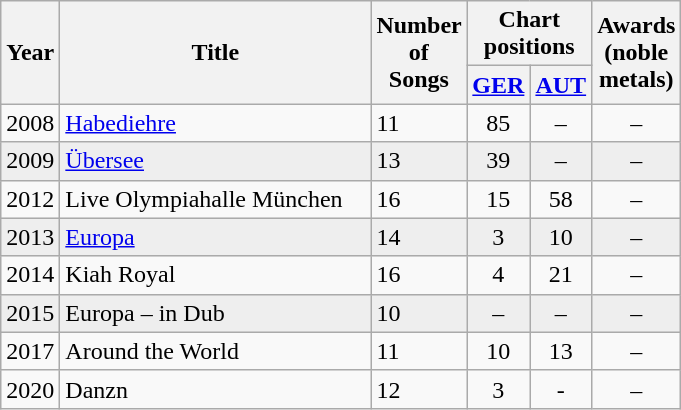<table class="wikitable">
<tr>
<th width="25" rowspan="2">Year</th>
<th width="200" rowspan="2">Title</th>
<th width="25" rowspan="2">Number of Songs</th>
<th colspan="2">Chart positions</th>
<th width="50" rowspan="2">Awards (noble metals)</th>
</tr>
<tr bgcolor="#dddddd">
<th width="30"><a href='#'>GER</a></th>
<th width="30"><a href='#'>AUT</a></th>
</tr>
<tr>
<td>2008</td>
<td><a href='#'>Habediehre</a></td>
<td>11</td>
<td align="center" >85</td>
<td align="center" >–</td>
<td align="center" >–</td>
</tr>
<tr bgcolor="#eeeeee">
<td>2009</td>
<td><a href='#'>Übersee</a></td>
<td>13</td>
<td align="center" >39</td>
<td align="center" >–</td>
<td align="center" >–</td>
</tr>
<tr>
<td>2012</td>
<td>Live Olympiahalle München</td>
<td>16</td>
<td align="center" >15</td>
<td align="center" >58</td>
<td align="center" >–</td>
</tr>
<tr bgcolor="#eeeeee">
<td>2013</td>
<td><a href='#'>Europa</a></td>
<td>14</td>
<td align="center" >3</td>
<td align="center" >10</td>
<td align="center" >–</td>
</tr>
<tr>
<td>2014</td>
<td>Kiah Royal</td>
<td>16</td>
<td align="center" >4</td>
<td align="center" >21</td>
<td align="center" >–</td>
</tr>
<tr bgcolor="#eeeeee">
<td>2015</td>
<td>Europa – in Dub</td>
<td>10</td>
<td align="center" >–</td>
<td align="center" >–</td>
<td align="center" >–</td>
</tr>
<tr>
<td>2017</td>
<td>Around the World</td>
<td>11</td>
<td align="center" >10</td>
<td align="center" >13</td>
<td align="center" >–</td>
</tr>
<tr>
<td>2020</td>
<td>Danzn</td>
<td>12</td>
<td align="center" >3</td>
<td align="center" >-</td>
<td align="center" >–</td>
</tr>
</table>
